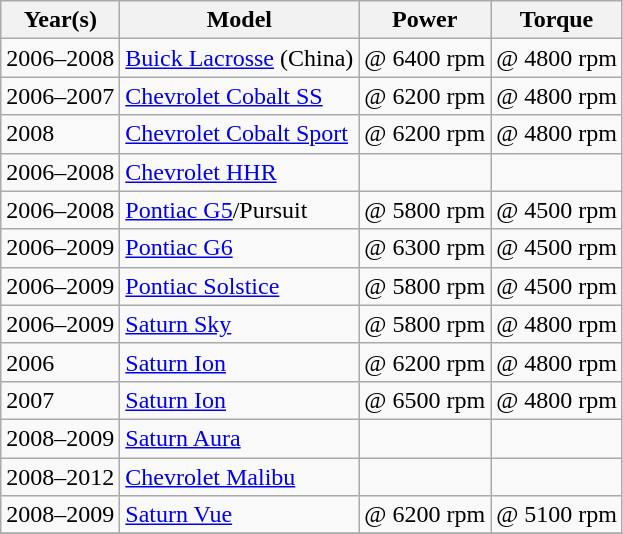<table class="wikitable">
<tr>
<th scope="col">Year(s)</th>
<th scope="col">Model</th>
<th scope="col">Power</th>
<th scope="col">Torque</th>
</tr>
<tr>
<td>2006–2008</td>
<td><a href='#'>Buick Lacrosse</a> (China)</td>
<td> @ 6400 rpm</td>
<td> @ 4800 rpm</td>
</tr>
<tr>
<td>2006–2007</td>
<td><a href='#'>Chevrolet Cobalt SS</a></td>
<td> @ 6200 rpm</td>
<td> @ 4800 rpm</td>
</tr>
<tr>
<td>2008</td>
<td><a href='#'>Chevrolet Cobalt Sport</a></td>
<td> @ 6200 rpm</td>
<td> @ 4800 rpm</td>
</tr>
<tr>
<td>2006–2008</td>
<td><a href='#'>Chevrolet HHR</a></td>
<td></td>
<td></td>
</tr>
<tr>
<td>2006–2008</td>
<td><a href='#'>Pontiac G5</a>/Pursuit</td>
<td> @ 5800 rpm</td>
<td> @ 4500 rpm</td>
</tr>
<tr>
<td>2006–2009</td>
<td><a href='#'>Pontiac G6</a></td>
<td> @ 6300 rpm</td>
<td> @ 4500 rpm</td>
</tr>
<tr>
<td>2006–2009</td>
<td><a href='#'>Pontiac Solstice</a></td>
<td> @ 5800 rpm</td>
<td> @ 4500 rpm</td>
</tr>
<tr>
<td>2006–2009</td>
<td><a href='#'>Saturn Sky</a></td>
<td> @ 5800 rpm</td>
<td> @ 4800 rpm</td>
</tr>
<tr>
<td>2006</td>
<td><a href='#'>Saturn Ion</a></td>
<td> @ 6200 rpm</td>
<td> @ 4800 rpm</td>
</tr>
<tr>
<td>2007</td>
<td><a href='#'>Saturn Ion</a></td>
<td> @ 6500 rpm</td>
<td> @ 4800 rpm</td>
</tr>
<tr>
<td>2008–2009</td>
<td><a href='#'>Saturn Aura</a></td>
<td></td>
<td></td>
</tr>
<tr>
<td>2008–2012</td>
<td><a href='#'>Chevrolet Malibu</a></td>
<td></td>
<td></td>
</tr>
<tr>
<td>2008–2009</td>
<td><a href='#'>Saturn Vue</a></td>
<td> @ 6200 rpm</td>
<td> @ 5100 rpm</td>
</tr>
<tr>
</tr>
</table>
